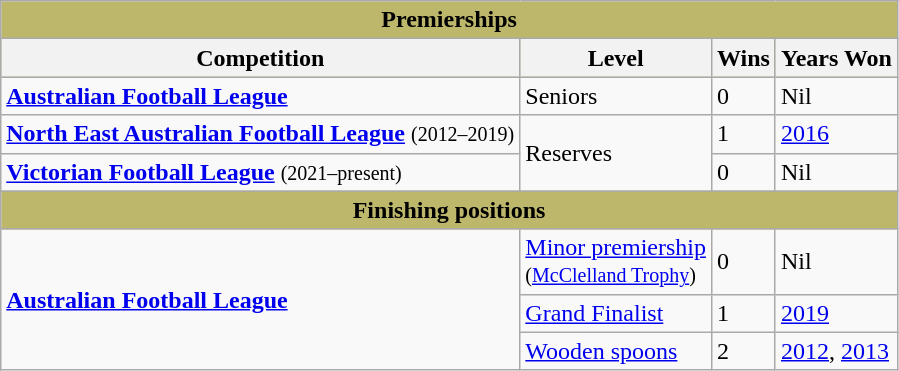<table class="wikitable">
<tr>
<td colspan="4" style="background:#bdb76b;" align="center"><strong>Premierships</strong></td>
</tr>
<tr style="background:#bdb76b;">
<th>Competition</th>
<th>Level</th>
<th>Wins</th>
<th>Years Won</th>
</tr>
<tr>
<td><strong><a href='#'>Australian Football League</a></strong></td>
<td>Seniors</td>
<td>0</td>
<td>Nil</td>
</tr>
<tr>
<td><strong><a href='#'>North East Australian Football League</a></strong> <small>(2012–2019)</small></td>
<td rowspan=2 scope="row" style="text-align: left">Reserves</td>
<td>1</td>
<td><a href='#'>2016</a></td>
</tr>
<tr>
<td><strong><a href='#'>Victorian Football League</a></strong> <small>(2021–present)</small></td>
<td>0</td>
<td>Nil</td>
</tr>
<tr>
<td colspan="4" style="background:#bdb76b;" align="center"><strong>Finishing positions</strong></td>
</tr>
<tr>
<td rowspan=3 scope="row" style="text-align: left"><strong><a href='#'>Australian Football League</a></strong></td>
<td><a href='#'>Minor premiership</a><br><small>(<a href='#'>McClelland Trophy</a>)</small></td>
<td>0</td>
<td>Nil</td>
</tr>
<tr>
<td><a href='#'>Grand Finalist</a></td>
<td>1</td>
<td><a href='#'>2019</a></td>
</tr>
<tr>
<td><a href='#'>Wooden spoons</a></td>
<td>2</td>
<td><a href='#'>2012</a>, <a href='#'>2013</a></td>
</tr>
</table>
